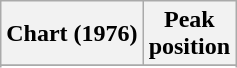<table class="wikitable sortable">
<tr>
<th>Chart (1976)</th>
<th style="text-align:center;">Peak<br>position</th>
</tr>
<tr>
</tr>
<tr>
</tr>
<tr>
</tr>
</table>
